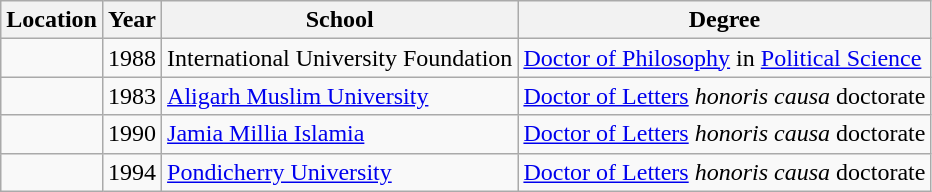<table class="wikitable sortable">
<tr>
<th>Location</th>
<th>Year</th>
<th>School</th>
<th>Degree</th>
</tr>
<tr>
<td></td>
<td>1988</td>
<td>International University Foundation</td>
<td><a href='#'>Doctor of Philosophy</a> in <a href='#'>Political Science</a></td>
</tr>
<tr>
<td></td>
<td>1983</td>
<td><a href='#'>Aligarh Muslim University</a></td>
<td><a href='#'>Doctor of Letters</a> <em>honoris causa</em> doctorate</td>
</tr>
<tr>
<td></td>
<td>1990</td>
<td><a href='#'>Jamia Millia Islamia</a></td>
<td><a href='#'>Doctor of Letters</a> <em>honoris causa</em> doctorate</td>
</tr>
<tr>
<td></td>
<td>1994</td>
<td><a href='#'>Pondicherry University</a></td>
<td><a href='#'>Doctor of Letters</a> <em>honoris causa</em> doctorate</td>
</tr>
</table>
